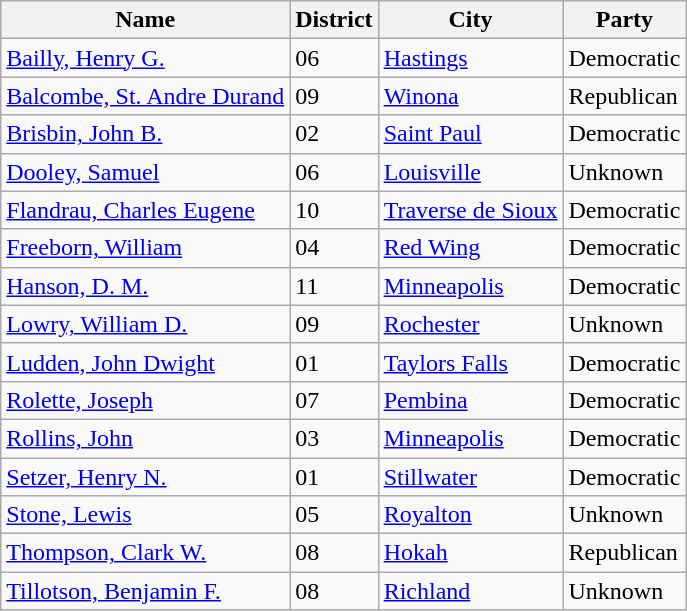<table class="wikitable sortable">
<tr>
<th>Name</th>
<th>District</th>
<th>City</th>
<th>Party</th>
</tr>
<tr>
<td><a href='#'>Bailly, Henry G.</a></td>
<td>06</td>
<td><a href='#'>Hastings</a></td>
<td>Democratic</td>
</tr>
<tr>
<td><a href='#'>Balcombe, St. Andre Durand</a></td>
<td>09</td>
<td><a href='#'>Winona</a></td>
<td>Republican</td>
</tr>
<tr>
<td><a href='#'>Brisbin, John B.</a></td>
<td>02</td>
<td><a href='#'>Saint Paul</a></td>
<td>Democratic</td>
</tr>
<tr>
<td><a href='#'>Dooley, Samuel</a></td>
<td>06</td>
<td><a href='#'>Louisville</a></td>
<td>Unknown</td>
</tr>
<tr>
<td><a href='#'>Flandrau, Charles Eugene</a></td>
<td>10</td>
<td><a href='#'>Traverse de Sioux</a></td>
<td>Democratic</td>
</tr>
<tr>
<td><a href='#'>Freeborn, William</a></td>
<td>04</td>
<td><a href='#'>Red Wing</a></td>
<td>Democratic</td>
</tr>
<tr>
<td><a href='#'>Hanson, D. M.</a></td>
<td>11</td>
<td><a href='#'>Minneapolis</a></td>
<td>Democratic</td>
</tr>
<tr>
<td><a href='#'>Lowry, William D.</a></td>
<td>09</td>
<td><a href='#'>Rochester</a></td>
<td>Unknown</td>
</tr>
<tr>
<td><a href='#'>Ludden, John Dwight</a></td>
<td>01</td>
<td><a href='#'>Taylors Falls</a></td>
<td>Democratic</td>
</tr>
<tr>
<td><a href='#'>Rolette, Joseph</a></td>
<td>07</td>
<td><a href='#'>Pembina</a></td>
<td>Democratic</td>
</tr>
<tr>
<td><a href='#'>Rollins, John</a></td>
<td>03</td>
<td><a href='#'>Minneapolis</a></td>
<td>Democratic</td>
</tr>
<tr>
<td><a href='#'>Setzer, Henry N.</a></td>
<td>01</td>
<td><a href='#'>Stillwater</a></td>
<td>Democratic</td>
</tr>
<tr>
<td><a href='#'>Stone, Lewis</a></td>
<td>05</td>
<td><a href='#'>Royalton</a></td>
<td>Unknown</td>
</tr>
<tr>
<td><a href='#'>Thompson, Clark W.</a></td>
<td>08</td>
<td><a href='#'>Hokah</a></td>
<td>Republican</td>
</tr>
<tr>
<td><a href='#'>Tillotson, Benjamin F.</a></td>
<td>08</td>
<td><a href='#'>Richland</a></td>
<td>Unknown</td>
</tr>
</table>
